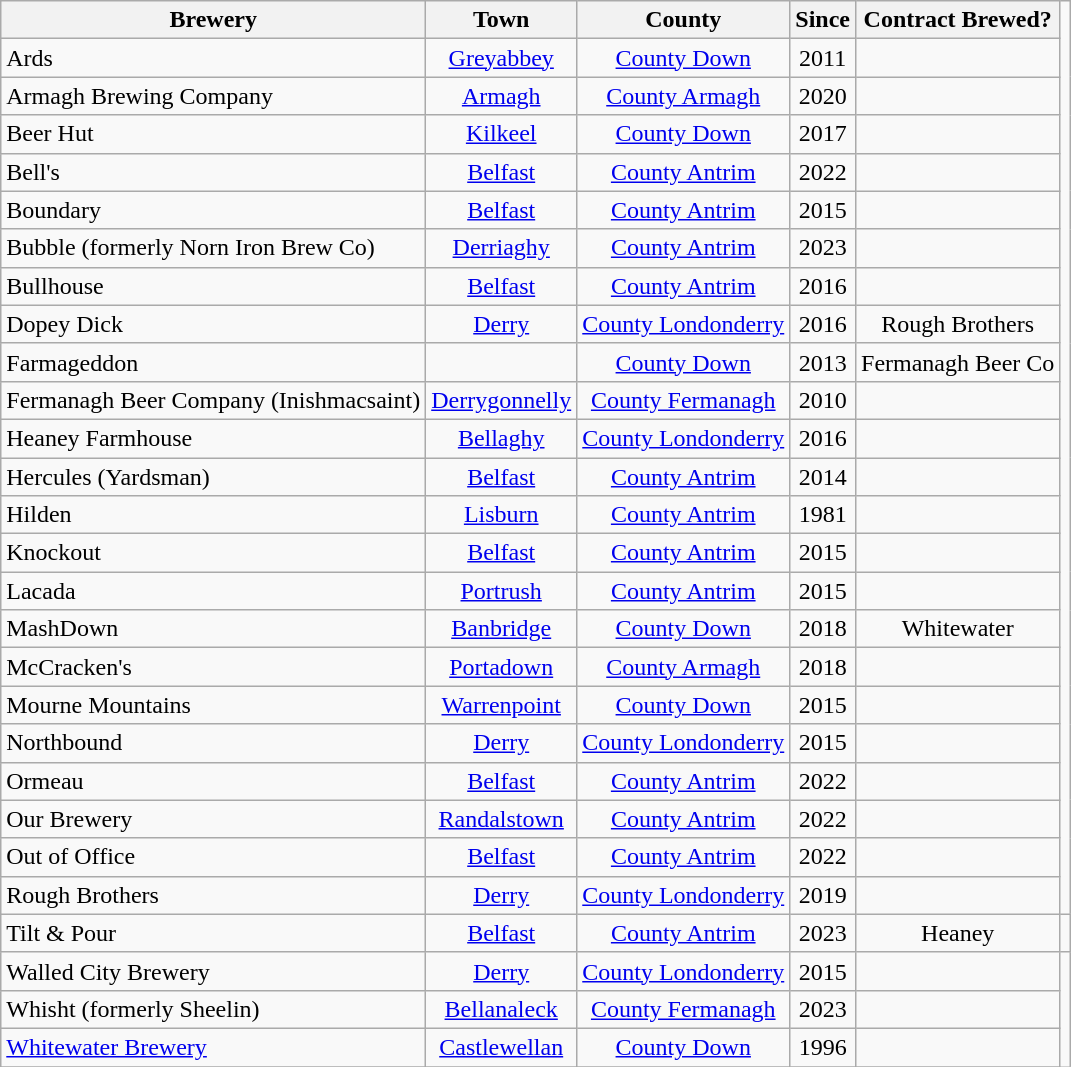<table class="wikitable sortable" style="text-align:center">
<tr>
<th><strong>Brewery</strong></th>
<th><strong>Town</strong></th>
<th><strong>County</strong></th>
<th><strong>Since</strong></th>
<th>Contract Brewed?</th>
</tr>
<tr>
<td align="left">Ards</td>
<td><a href='#'>Greyabbey</a></td>
<td><a href='#'>County Down</a></td>
<td>2011</td>
<td></td>
</tr>
<tr>
<td align="left">Armagh Brewing Company</td>
<td><a href='#'>Armagh</a></td>
<td><a href='#'>County Armagh</a></td>
<td>2020</td>
<td></td>
</tr>
<tr>
<td align="left">Beer Hut</td>
<td><a href='#'>Kilkeel</a></td>
<td><a href='#'>County Down</a></td>
<td>2017</td>
<td></td>
</tr>
<tr>
<td align="left">Bell's</td>
<td><a href='#'>Belfast</a></td>
<td><a href='#'>County Antrim</a></td>
<td>2022</td>
<td></td>
</tr>
<tr>
<td align="left">Boundary</td>
<td><a href='#'>Belfast</a></td>
<td><a href='#'>County Antrim</a></td>
<td>2015</td>
<td></td>
</tr>
<tr>
<td align="left">Bubble (formerly Norn Iron Brew Co)</td>
<td><a href='#'>Derriaghy</a></td>
<td><a href='#'>County Antrim</a></td>
<td>2023</td>
<td></td>
</tr>
<tr>
<td align="left">Bullhouse</td>
<td><a href='#'>Belfast</a></td>
<td><a href='#'>County Antrim</a></td>
<td>2016</td>
<td></td>
</tr>
<tr>
<td align="left">Dopey Dick</td>
<td><a href='#'>Derry</a></td>
<td><a href='#'>County Londonderry</a></td>
<td>2016</td>
<td>Rough Brothers</td>
</tr>
<tr>
<td align="left">Farmageddon</td>
<td></td>
<td><a href='#'>County Down</a></td>
<td>2013</td>
<td>Fermanagh Beer Co</td>
</tr>
<tr>
<td align="left">Fermanagh Beer Company (Inishmacsaint)</td>
<td><a href='#'>Derrygonnelly</a></td>
<td><a href='#'>County Fermanagh</a></td>
<td>2010</td>
<td></td>
</tr>
<tr>
<td align="left">Heaney Farmhouse</td>
<td><a href='#'>Bellaghy</a></td>
<td><a href='#'>County Londonderry</a></td>
<td>2016</td>
<td></td>
</tr>
<tr>
<td align="left">Hercules (Yardsman)</td>
<td><a href='#'>Belfast</a></td>
<td><a href='#'>County Antrim</a></td>
<td>2014</td>
<td></td>
</tr>
<tr>
<td align="left">Hilden</td>
<td><a href='#'>Lisburn</a></td>
<td><a href='#'>County Antrim</a></td>
<td>1981</td>
<td></td>
</tr>
<tr>
<td align="left">Knockout</td>
<td><a href='#'>Belfast</a></td>
<td><a href='#'>County Antrim</a></td>
<td>2015</td>
<td></td>
</tr>
<tr>
<td align="left">Lacada</td>
<td><a href='#'>Portrush</a></td>
<td><a href='#'>County Antrim</a></td>
<td>2015</td>
<td></td>
</tr>
<tr>
<td align="left">MashDown</td>
<td><a href='#'>Banbridge</a></td>
<td><a href='#'>County Down</a></td>
<td>2018</td>
<td>Whitewater</td>
</tr>
<tr>
<td align="left">McCracken's</td>
<td><a href='#'>Portadown</a></td>
<td><a href='#'>County Armagh</a></td>
<td>2018</td>
<td></td>
</tr>
<tr>
<td align="left">Mourne Mountains</td>
<td><a href='#'>Warrenpoint</a></td>
<td><a href='#'>County Down</a></td>
<td>2015</td>
<td></td>
</tr>
<tr>
<td align="left">Northbound</td>
<td><a href='#'>Derry</a></td>
<td><a href='#'>County Londonderry</a></td>
<td>2015</td>
<td></td>
</tr>
<tr>
<td align="left">Ormeau</td>
<td><a href='#'>Belfast</a></td>
<td><a href='#'>County Antrim</a></td>
<td>2022</td>
<td></td>
</tr>
<tr>
<td align="left">Our Brewery</td>
<td><a href='#'>Randalstown</a></td>
<td><a href='#'>County Antrim</a></td>
<td>2022</td>
<td></td>
</tr>
<tr>
<td align="left">Out of Office</td>
<td><a href='#'>Belfast</a></td>
<td><a href='#'>County Antrim</a></td>
<td>2022</td>
<td></td>
</tr>
<tr>
<td align="left">Rough Brothers</td>
<td><a href='#'>Derry</a></td>
<td><a href='#'>County Londonderry</a></td>
<td>2019</td>
<td></td>
</tr>
<tr>
<td align="left">Tilt & Pour</td>
<td><a href='#'>Belfast</a></td>
<td><a href='#'>County Antrim</a></td>
<td>2023</td>
<td>Heaney</td>
<td></td>
</tr>
<tr>
<td align="left">Walled City Brewery</td>
<td><a href='#'>Derry</a></td>
<td><a href='#'>County Londonderry</a></td>
<td>2015</td>
<td></td>
</tr>
<tr>
<td align="left">Whisht (formerly Sheelin)</td>
<td><a href='#'>Bellanaleck</a></td>
<td><a href='#'>County Fermanagh</a></td>
<td>2023</td>
<td></td>
</tr>
<tr>
<td align="left"><a href='#'>Whitewater Brewery</a></td>
<td><a href='#'>Castlewellan</a></td>
<td><a href='#'>County Down</a></td>
<td>1996</td>
<td></td>
</tr>
<tr>
</tr>
</table>
